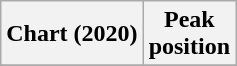<table class="wikitable sortable plainrowheaders" style="text-align:center">
<tr>
<th scope="col">Chart (2020)</th>
<th scope="col">Peak<br>position</th>
</tr>
<tr>
</tr>
</table>
